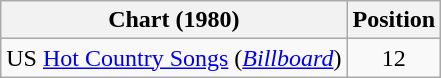<table class="wikitable sortable">
<tr>
<th scope="col">Chart (1980)</th>
<th scope="col">Position</th>
</tr>
<tr>
<td>US <a href='#'>Hot Country Songs</a> (<em><a href='#'>Billboard</a></em>)</td>
<td align="center">12</td>
</tr>
</table>
